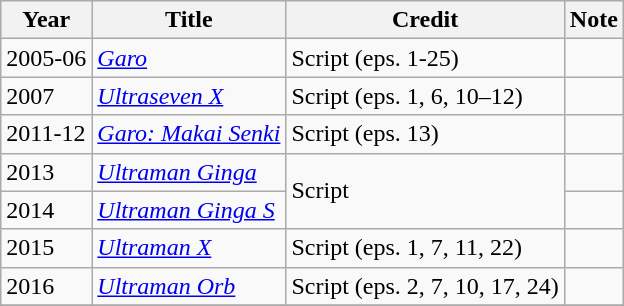<table class="wikitable">
<tr>
<th>Year</th>
<th>Title</th>
<th>Credit</th>
<th>Note</th>
</tr>
<tr>
<td>2005-06</td>
<td><em><a href='#'>Garo</a></em></td>
<td>Script (eps. 1-25)</td>
<td></td>
</tr>
<tr>
<td>2007</td>
<td><em><a href='#'>Ultraseven X</a></em></td>
<td>Script (eps. 1, 6, 10–12)</td>
<td></td>
</tr>
<tr>
<td>2011-12</td>
<td><em><a href='#'>Garo: Makai Senki</a></em></td>
<td>Script (eps. 13)</td>
<td></td>
</tr>
<tr>
<td>2013</td>
<td><em><a href='#'>Ultraman Ginga</a></em></td>
<td rowspan="2">Script</td>
<td></td>
</tr>
<tr>
<td>2014</td>
<td><em><a href='#'>Ultraman Ginga S</a></em></td>
<td></td>
</tr>
<tr>
<td>2015</td>
<td><em><a href='#'>Ultraman X</a></em></td>
<td>Script (eps. 1, 7, 11, 22)</td>
<td></td>
</tr>
<tr>
<td>2016</td>
<td><em><a href='#'>Ultraman Orb</a></em></td>
<td>Script (eps. 2, 7, 10, 17, 24)</td>
<td></td>
</tr>
<tr>
</tr>
</table>
